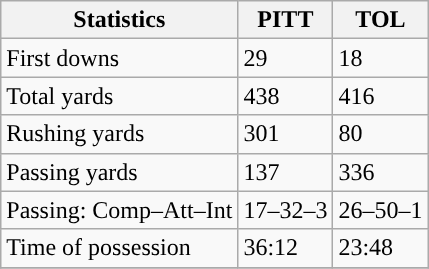<table class="wikitable" style="float: left;">
<tr>
<th>Statistics</th>
<th>PITT</th>
<th>TOL</th>
</tr>
<tr>
<td>First downs</td>
<td>29</td>
<td>18</td>
</tr>
<tr>
<td>Total yards</td>
<td>438</td>
<td>416</td>
</tr>
<tr>
<td>Rushing yards</td>
<td>301</td>
<td>80</td>
</tr>
<tr>
<td>Passing yards</td>
<td>137</td>
<td>336</td>
</tr>
<tr>
<td>Passing: Comp–Att–Int</td>
<td>17–32–3</td>
<td>26–50–1</td>
</tr>
<tr>
<td>Time of possession</td>
<td>36:12</td>
<td>23:48</td>
</tr>
<tr>
</tr>
</table>
